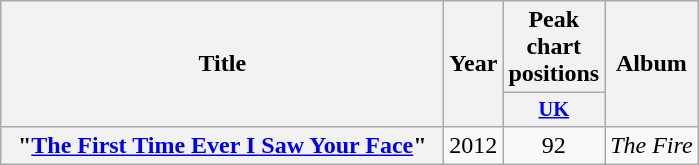<table class="wikitable plainrowheaders" style="text-align:center;">
<tr>
<th scope="col" rowspan="2" style="width:18em;">Title</th>
<th scope="col" rowspan="2" style="width:1em;">Year</th>
<th scope="col">Peak chart positions</th>
<th scope="col" rowspan="2">Album</th>
</tr>
<tr>
<th scope="col" style="width:3em;font-size:85%;"><a href='#'>UK</a><br></th>
</tr>
<tr>
<th scope="row">"<a href='#'>The First Time Ever I Saw Your Face</a>"</th>
<td>2012</td>
<td>92</td>
<td><em>The Fire</em></td>
</tr>
</table>
